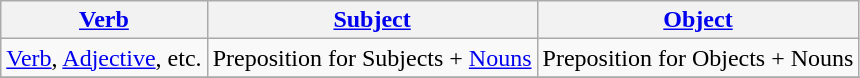<table class="wikitable">
<tr>
<th><a href='#'>Verb</a></th>
<th><a href='#'>Subject</a></th>
<th><a href='#'>Object</a></th>
</tr>
<tr>
<td><a href='#'>Verb</a>, <a href='#'>Adjective</a>, etc.</td>
<td>Preposition for Subjects + <a href='#'>Nouns</a></td>
<td>Preposition for Objects + Nouns</td>
</tr>
<tr>
</tr>
</table>
